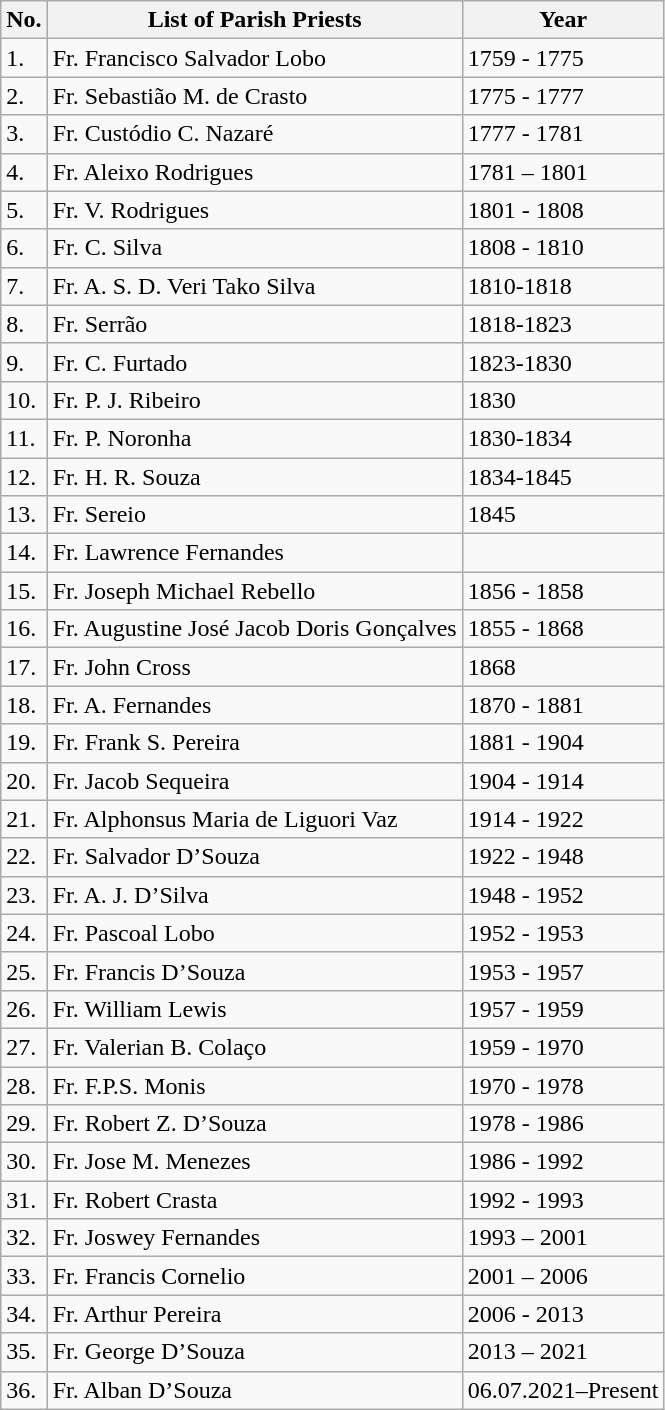<table class="wikitable">
<tr>
<th>No.</th>
<th>List of Parish Priests</th>
<th>Year</th>
</tr>
<tr>
<td>1.</td>
<td>Fr. Francisco Salvador Lobo</td>
<td>1759 - 1775</td>
</tr>
<tr>
<td>2.</td>
<td>Fr. Sebastião M. de Crasto</td>
<td>1775 - 1777</td>
</tr>
<tr>
<td>3.</td>
<td>Fr. Custódio C. Nazaré</td>
<td>1777 - 1781</td>
</tr>
<tr>
<td>4.</td>
<td>Fr. Aleixo Rodrigues</td>
<td>1781 – 1801</td>
</tr>
<tr>
<td>5.</td>
<td>Fr. V. Rodrigues</td>
<td>1801 - 1808</td>
</tr>
<tr>
<td>6.</td>
<td>Fr. C. Silva</td>
<td>1808 - 1810</td>
</tr>
<tr>
<td>7.</td>
<td>Fr. A. S. D. Veri Tako Silva</td>
<td>1810-1818</td>
</tr>
<tr>
<td>8.</td>
<td>Fr. Serrão</td>
<td>1818-1823</td>
</tr>
<tr>
<td>9.</td>
<td>Fr. C. Furtado</td>
<td>1823-1830</td>
</tr>
<tr>
<td>10.</td>
<td>Fr. P. J. Ribeiro</td>
<td>1830</td>
</tr>
<tr>
<td>11.</td>
<td>Fr. P. Noronha</td>
<td>1830-1834</td>
</tr>
<tr>
<td>12.</td>
<td>Fr. H. R. Souza</td>
<td>1834-1845</td>
</tr>
<tr>
<td>13.</td>
<td>Fr. Sereio</td>
<td>1845</td>
</tr>
<tr>
<td>14.</td>
<td>Fr. Lawrence Fernandes</td>
<td></td>
</tr>
<tr>
<td>15.</td>
<td>Fr. Joseph Michael Rebello</td>
<td>1856 - 1858</td>
</tr>
<tr>
<td>16.</td>
<td>Fr. Augustine José Jacob Doris Gonçalves</td>
<td>1855 - 1868</td>
</tr>
<tr>
<td>17.</td>
<td>Fr. John Cross</td>
<td>1868</td>
</tr>
<tr>
<td>18.</td>
<td>Fr. A. Fernandes</td>
<td>1870 - 1881</td>
</tr>
<tr>
<td>19.</td>
<td>Fr. Frank S. Pereira</td>
<td>1881 - 1904</td>
</tr>
<tr>
<td>20.</td>
<td>Fr. Jacob Sequeira</td>
<td>1904 - 1914</td>
</tr>
<tr>
<td>21.</td>
<td>Fr. Alphonsus Maria de Liguori Vaz</td>
<td>1914 - 1922</td>
</tr>
<tr>
<td>22.</td>
<td>Fr. Salvador D’Souza</td>
<td>1922 - 1948</td>
</tr>
<tr>
<td>23.</td>
<td>Fr. A. J. D’Silva</td>
<td>1948 - 1952</td>
</tr>
<tr>
<td>24.</td>
<td>Fr. Pascoal Lobo</td>
<td>1952 - 1953</td>
</tr>
<tr>
<td>25.</td>
<td>Fr. Francis D’Souza</td>
<td>1953 - 1957</td>
</tr>
<tr>
<td>26.</td>
<td>Fr. William Lewis</td>
<td>1957 - 1959</td>
</tr>
<tr>
<td>27.</td>
<td>Fr. Valerian B. Colaço</td>
<td>1959 - 1970</td>
</tr>
<tr>
<td>28.</td>
<td>Fr. F.P.S. Monis</td>
<td>1970 - 1978</td>
</tr>
<tr>
<td>29.</td>
<td>Fr. Robert Z. D’Souza</td>
<td>1978 - 1986</td>
</tr>
<tr>
<td>30.</td>
<td>Fr. Jose M. Menezes</td>
<td>1986 - 1992</td>
</tr>
<tr>
<td>31.</td>
<td>Fr. Robert Crasta</td>
<td>1992 - 1993</td>
</tr>
<tr>
<td>32.</td>
<td>Fr. Joswey Fernandes</td>
<td>1993 – 2001</td>
</tr>
<tr>
<td>33.</td>
<td>Fr. Francis Cornelio</td>
<td>2001 – 2006</td>
</tr>
<tr>
<td>34.</td>
<td>Fr. Arthur Pereira</td>
<td>2006 - 2013</td>
</tr>
<tr>
<td>35.</td>
<td>Fr. George D’Souza</td>
<td>2013 – 2021</td>
</tr>
<tr>
<td>36.</td>
<td>Fr. Alban D’Souza</td>
<td>06.07.2021–Present</td>
</tr>
</table>
